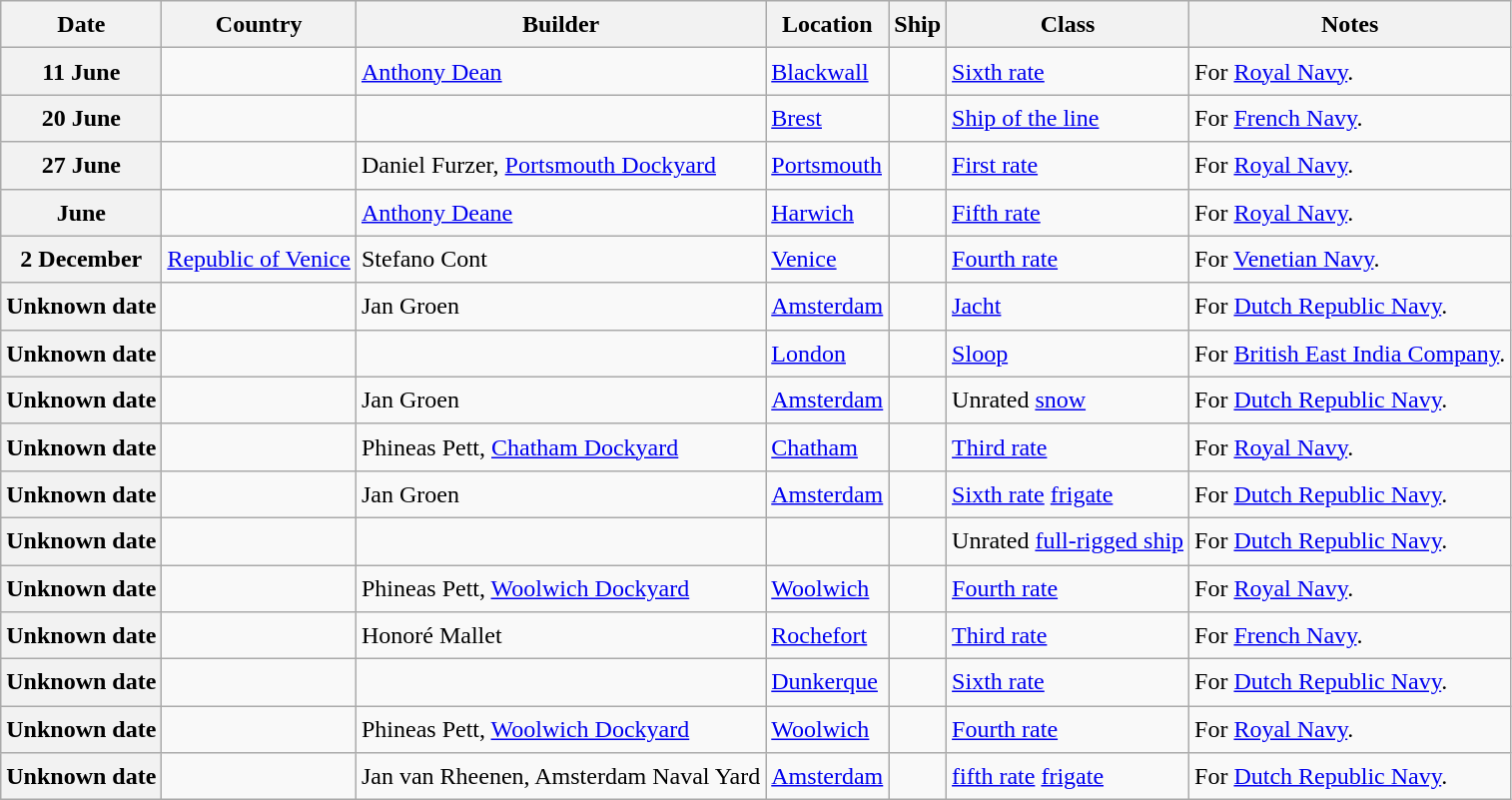<table class="wikitable sortable" style="font-size:1.00em; line-height:1.5em;">
<tr>
<th>Date</th>
<th>Country</th>
<th>Builder</th>
<th>Location</th>
<th>Ship</th>
<th>Class</th>
<th>Notes</th>
</tr>
<tr ---->
<th>11 June</th>
<td></td>
<td><a href='#'>Anthony Dean</a></td>
<td><a href='#'>Blackwall</a></td>
<td><strong></strong></td>
<td><a href='#'>Sixth rate</a></td>
<td>For <a href='#'>Royal Navy</a>.</td>
</tr>
<tr ---->
<th>20 June</th>
<td></td>
<td></td>
<td><a href='#'>Brest</a></td>
<td><strong></strong></td>
<td><a href='#'>Ship of the line</a></td>
<td>For <a href='#'>French Navy</a>.</td>
</tr>
<tr ---->
<th>27 June</th>
<td></td>
<td>Daniel Furzer, <a href='#'>Portsmouth Dockyard</a></td>
<td><a href='#'>Portsmouth</a></td>
<td><strong></strong></td>
<td><a href='#'>First rate</a></td>
<td>For <a href='#'>Royal Navy</a>.</td>
</tr>
<tr ---->
<th>June</th>
<td></td>
<td><a href='#'>Anthony Deane</a></td>
<td><a href='#'>Harwich</a></td>
<td><strong></strong></td>
<td><a href='#'>Fifth rate</a></td>
<td>For <a href='#'>Royal Navy</a>.</td>
</tr>
<tr ---->
<th>2 December</th>
<td> <a href='#'>Republic of Venice</a></td>
<td>Stefano Cont</td>
<td><a href='#'>Venice</a></td>
<td><strong></strong></td>
<td><a href='#'>Fourth rate</a></td>
<td>For <a href='#'>Venetian Navy</a>.</td>
</tr>
<tr ---->
<th>Unknown date</th>
<td></td>
<td>Jan Groen</td>
<td><a href='#'>Amsterdam</a></td>
<td><strong></strong></td>
<td><a href='#'>Jacht</a></td>
<td>For <a href='#'>Dutch Republic Navy</a>.</td>
</tr>
<tr ---->
<th>Unknown date</th>
<td></td>
<td></td>
<td><a href='#'>London</a></td>
<td><strong></strong></td>
<td><a href='#'>Sloop</a></td>
<td>For <a href='#'>British East India Company</a>.</td>
</tr>
<tr ---->
<th>Unknown date</th>
<td></td>
<td>Jan Groen</td>
<td><a href='#'>Amsterdam</a></td>
<td><strong></strong></td>
<td>Unrated <a href='#'>snow</a></td>
<td>For <a href='#'>Dutch Republic Navy</a>.</td>
</tr>
<tr ---->
<th>Unknown date</th>
<td></td>
<td>Phineas Pett, <a href='#'>Chatham Dockyard</a></td>
<td><a href='#'>Chatham</a></td>
<td><strong></strong></td>
<td><a href='#'>Third rate</a></td>
<td>For <a href='#'>Royal Navy</a>.</td>
</tr>
<tr ---->
<th>Unknown date</th>
<td></td>
<td>Jan Groen</td>
<td><a href='#'>Amsterdam</a></td>
<td><strong></strong></td>
<td><a href='#'>Sixth rate</a> <a href='#'>frigate</a></td>
<td>For <a href='#'>Dutch Republic Navy</a>.</td>
</tr>
<tr ---->
<th>Unknown date</th>
<td></td>
<td></td>
<td></td>
<td><strong></strong></td>
<td>Unrated <a href='#'>full-rigged ship</a></td>
<td>For <a href='#'>Dutch Republic Navy</a>.</td>
</tr>
<tr ---->
<th>Unknown date</th>
<td></td>
<td>Phineas Pett, <a href='#'>Woolwich Dockyard</a></td>
<td><a href='#'>Woolwich</a></td>
<td><strong></strong></td>
<td><a href='#'>Fourth rate</a></td>
<td>For <a href='#'>Royal Navy</a>.</td>
</tr>
<tr ---->
<th>Unknown date</th>
<td></td>
<td>Honoré Mallet</td>
<td><a href='#'>Rochefort</a></td>
<td><strong></strong></td>
<td><a href='#'>Third rate</a></td>
<td>For <a href='#'>French Navy</a>.</td>
</tr>
<tr ---->
<th>Unknown date</th>
<td></td>
<td></td>
<td><a href='#'>Dunkerque</a></td>
<td><strong></strong></td>
<td><a href='#'>Sixth rate</a></td>
<td>For <a href='#'>Dutch Republic Navy</a>.</td>
</tr>
<tr ---->
<th>Unknown date</th>
<td></td>
<td>Phineas Pett, <a href='#'>Woolwich Dockyard</a></td>
<td><a href='#'>Woolwich</a></td>
<td><strong></strong></td>
<td><a href='#'>Fourth rate</a></td>
<td>For <a href='#'>Royal Navy</a>.</td>
</tr>
<tr ---->
<th>Unknown date</th>
<td></td>
<td>Jan van Rheenen, Amsterdam Naval Yard</td>
<td><a href='#'>Amsterdam</a></td>
<td><strong></strong></td>
<td><a href='#'>fifth rate</a> <a href='#'>frigate</a></td>
<td>For <a href='#'>Dutch Republic Navy</a>.</td>
</tr>
</table>
